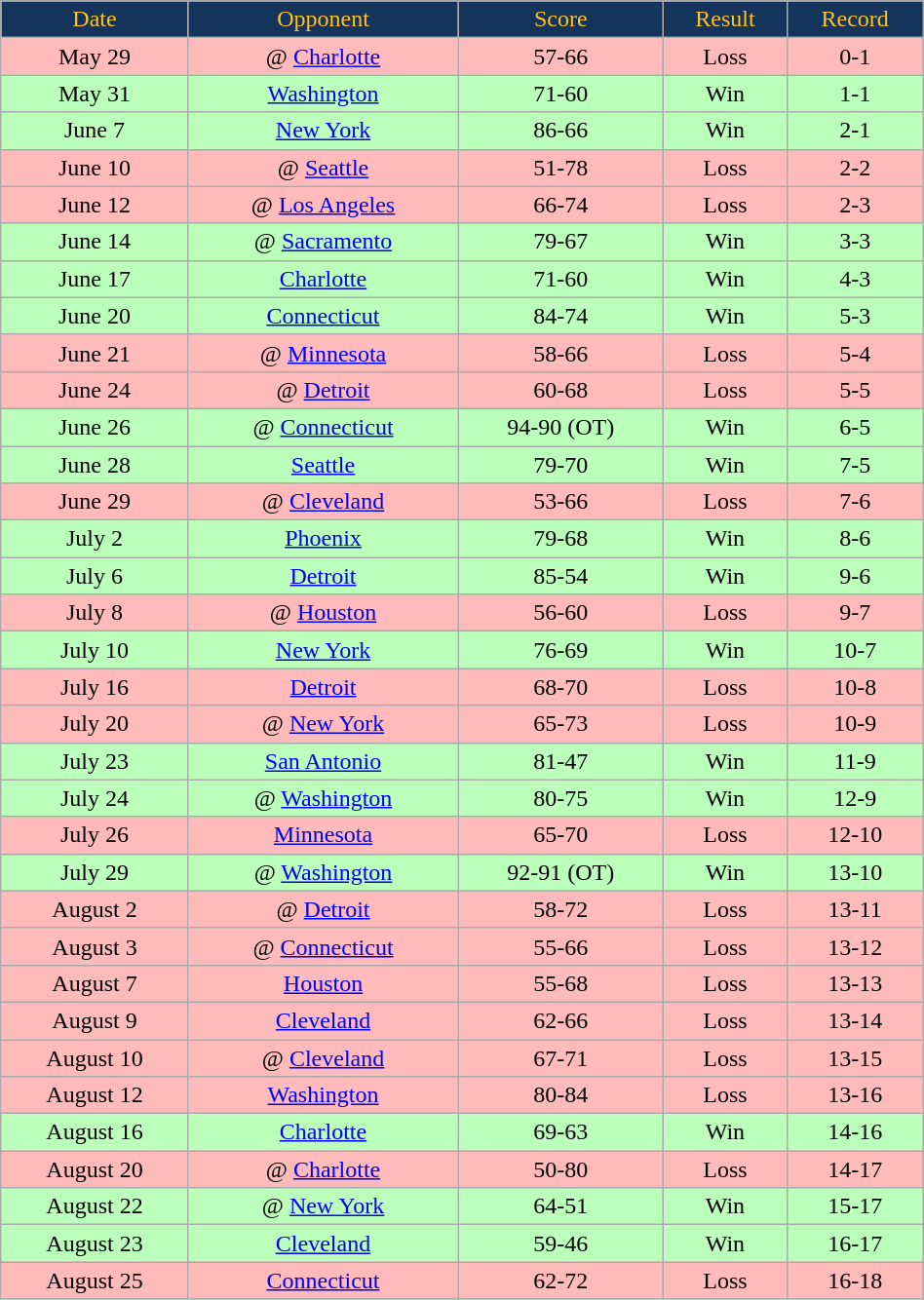<table class="wikitable" width="50%">
<tr align="center" style="background:#14345B; color:#FFC322;">
<td>Date</td>
<td>Opponent</td>
<td>Score</td>
<td>Result</td>
<td>Record</td>
</tr>
<tr align="center" bgcolor="ffbbbb">
<td>May 29</td>
<td>@ <a href='#'>Charlotte</a></td>
<td>57-66</td>
<td>Loss</td>
<td>0-1</td>
</tr>
<tr align="center" bgcolor="bbffbb">
<td>May 31</td>
<td><a href='#'>Washington</a></td>
<td>71-60</td>
<td>Win</td>
<td>1-1</td>
</tr>
<tr align="center" bgcolor="bbffbb">
<td>June 7</td>
<td><a href='#'>New York</a></td>
<td>86-66</td>
<td>Win</td>
<td>2-1</td>
</tr>
<tr align="center" bgcolor="ffbbbb">
<td>June 10</td>
<td>@ <a href='#'>Seattle</a></td>
<td>51-78</td>
<td>Loss</td>
<td>2-2</td>
</tr>
<tr align="center" bgcolor="ffbbbb">
<td>June 12</td>
<td>@ <a href='#'>Los Angeles</a></td>
<td>66-74</td>
<td>Loss</td>
<td>2-3</td>
</tr>
<tr align="center" bgcolor="bbffbb">
<td>June 14</td>
<td>@ <a href='#'>Sacramento</a></td>
<td>79-67</td>
<td>Win</td>
<td>3-3</td>
</tr>
<tr align="center" bgcolor="bbffbb">
<td>June 17</td>
<td><a href='#'>Charlotte</a></td>
<td>71-60</td>
<td>Win</td>
<td>4-3</td>
</tr>
<tr align="center" bgcolor="bbffbb">
<td>June 20</td>
<td><a href='#'>Connecticut</a></td>
<td>84-74</td>
<td>Win</td>
<td>5-3</td>
</tr>
<tr align="center" bgcolor="ffbbbb">
<td>June 21</td>
<td>@ <a href='#'>Minnesota</a></td>
<td>58-66</td>
<td>Loss</td>
<td>5-4</td>
</tr>
<tr align="center" bgcolor="ffbbbb">
<td>June 24</td>
<td>@ <a href='#'>Detroit</a></td>
<td>60-68</td>
<td>Loss</td>
<td>5-5</td>
</tr>
<tr align="center" bgcolor="bbffbb">
<td>June 26</td>
<td>@ <a href='#'>Connecticut</a></td>
<td>94-90 (OT)</td>
<td>Win</td>
<td>6-5</td>
</tr>
<tr align="center" bgcolor="bbffbb">
<td>June 28</td>
<td><a href='#'>Seattle</a></td>
<td>79-70</td>
<td>Win</td>
<td>7-5</td>
</tr>
<tr align="center" bgcolor="ffbbbb">
<td>June 29</td>
<td>@ <a href='#'>Cleveland</a></td>
<td>53-66</td>
<td>Loss</td>
<td>7-6</td>
</tr>
<tr align="center" bgcolor="bbffbb">
<td>July 2</td>
<td><a href='#'>Phoenix</a></td>
<td>79-68</td>
<td>Win</td>
<td>8-6</td>
</tr>
<tr align="center" bgcolor="bbffbb">
<td>July 6</td>
<td><a href='#'>Detroit</a></td>
<td>85-54</td>
<td>Win</td>
<td>9-6</td>
</tr>
<tr align="center" bgcolor="ffbbbb">
<td>July 8</td>
<td>@ <a href='#'>Houston</a></td>
<td>56-60</td>
<td>Loss</td>
<td>9-7</td>
</tr>
<tr align="center" bgcolor="bbffbb">
<td>July 10</td>
<td><a href='#'>New York</a></td>
<td>76-69</td>
<td>Win</td>
<td>10-7</td>
</tr>
<tr align="center" bgcolor="ffbbbb">
<td>July 16</td>
<td><a href='#'>Detroit</a></td>
<td>68-70</td>
<td>Loss</td>
<td>10-8</td>
</tr>
<tr align="center" bgcolor="ffbbbb">
<td>July 20</td>
<td>@ <a href='#'>New York</a></td>
<td>65-73</td>
<td>Loss</td>
<td>10-9</td>
</tr>
<tr align="center" bgcolor="bbffbb">
<td>July 23</td>
<td><a href='#'>San Antonio</a></td>
<td>81-47</td>
<td>Win</td>
<td>11-9</td>
</tr>
<tr align="center" bgcolor="bbffbb">
<td>July 24</td>
<td>@ <a href='#'>Washington</a></td>
<td>80-75</td>
<td>Win</td>
<td>12-9</td>
</tr>
<tr align="center" bgcolor="ffbbbb">
<td>July 26</td>
<td><a href='#'>Minnesota</a></td>
<td>65-70</td>
<td>Loss</td>
<td>12-10</td>
</tr>
<tr align="center" bgcolor="bbffbb">
<td>July 29</td>
<td>@ <a href='#'>Washington</a></td>
<td>92-91 (OT)</td>
<td>Win</td>
<td>13-10</td>
</tr>
<tr align="center" bgcolor="ffbbbb">
<td>August 2</td>
<td>@ <a href='#'>Detroit</a></td>
<td>58-72</td>
<td>Loss</td>
<td>13-11</td>
</tr>
<tr align="center" bgcolor="ffbbbb">
<td>August 3</td>
<td>@ <a href='#'>Connecticut</a></td>
<td>55-66</td>
<td>Loss</td>
<td>13-12</td>
</tr>
<tr align="center" bgcolor="ffbbbb">
<td>August 7</td>
<td><a href='#'>Houston</a></td>
<td>55-68</td>
<td>Loss</td>
<td>13-13</td>
</tr>
<tr align="center" bgcolor="ffbbbb">
<td>August 9</td>
<td><a href='#'>Cleveland</a></td>
<td>62-66</td>
<td>Loss</td>
<td>13-14</td>
</tr>
<tr align="center" bgcolor="ffbbbb">
<td>August 10</td>
<td>@ <a href='#'>Cleveland</a></td>
<td>67-71</td>
<td>Loss</td>
<td>13-15</td>
</tr>
<tr align="center" bgcolor="ffbbbb">
<td>August 12</td>
<td><a href='#'>Washington</a></td>
<td>80-84</td>
<td>Loss</td>
<td>13-16</td>
</tr>
<tr align="center" bgcolor="bbffbb">
<td>August 16</td>
<td><a href='#'>Charlotte</a></td>
<td>69-63</td>
<td>Win</td>
<td>14-16</td>
</tr>
<tr align="center" bgcolor="ffbbbb">
<td>August 20</td>
<td>@ <a href='#'>Charlotte</a></td>
<td>50-80</td>
<td>Loss</td>
<td>14-17</td>
</tr>
<tr align="center" bgcolor="bbffbb">
<td>August 22</td>
<td>@ <a href='#'>New York</a></td>
<td>64-51</td>
<td>Win</td>
<td>15-17</td>
</tr>
<tr align="center" bgcolor="bbffbb">
<td>August 23</td>
<td><a href='#'>Cleveland</a></td>
<td>59-46</td>
<td>Win</td>
<td>16-17</td>
</tr>
<tr align="center" bgcolor="ffbbbb">
<td>August 25</td>
<td><a href='#'>Connecticut</a></td>
<td>62-72</td>
<td>Loss</td>
<td>16-18</td>
</tr>
</table>
